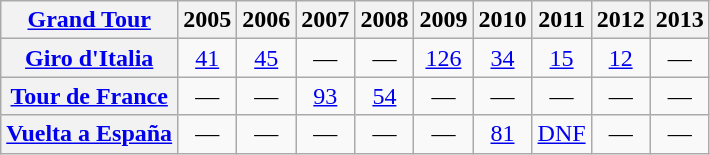<table class="wikitable plainrowheaders">
<tr>
<th scope="col"><a href='#'>Grand Tour</a></th>
<th scope="col">2005</th>
<th scope="col">2006</th>
<th scope="col">2007</th>
<th scope="col">2008</th>
<th scope="col">2009</th>
<th scope="col">2010</th>
<th scope="col">2011</th>
<th scope="col">2012</th>
<th scope="col">2013</th>
</tr>
<tr style="text-align:center;">
<th scope="row"> <a href='#'>Giro d'Italia</a></th>
<td style="text-align:center;"><a href='#'>41</a></td>
<td style="text-align:center;"><a href='#'>45</a></td>
<td>—</td>
<td>—</td>
<td style="text-align:center;"><a href='#'>126</a></td>
<td style="text-align:center;"><a href='#'>34</a></td>
<td style="text-align:center;"><a href='#'>15</a></td>
<td style="text-align:center;"><a href='#'>12</a></td>
<td>—</td>
</tr>
<tr style="text-align:center;">
<th scope="row"> <a href='#'>Tour de France</a></th>
<td>—</td>
<td>—</td>
<td style="text-align:center;"><a href='#'>93</a></td>
<td style="text-align:center;"><a href='#'>54</a></td>
<td>—</td>
<td>—</td>
<td>—</td>
<td>—</td>
<td>—</td>
</tr>
<tr style="text-align:center;">
<th scope="row"> <a href='#'>Vuelta a España</a></th>
<td>—</td>
<td>—</td>
<td>—</td>
<td>—</td>
<td>—</td>
<td style="text-align:center;"><a href='#'>81</a></td>
<td style="text-align:center;"><a href='#'>DNF</a></td>
<td>—</td>
<td>—</td>
</tr>
</table>
